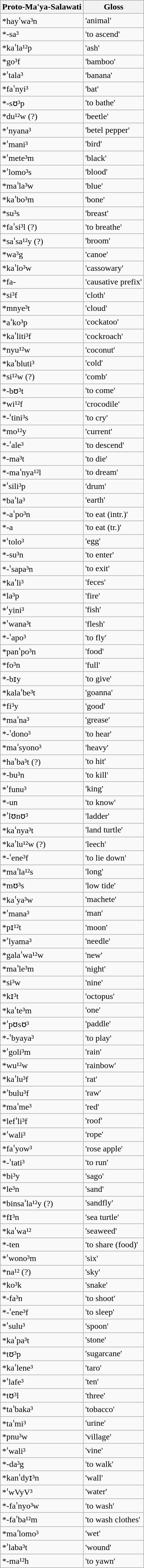<table class="wikitable mw-collapsible">
<tr>
<th>Proto-Ma'ya-Salawati</th>
<th>Gloss</th>
</tr>
<tr>
<td>*hayˈwa³n</td>
<td>'animal'</td>
</tr>
<tr>
<td>*-sa³</td>
<td>'to ascend'</td>
</tr>
<tr>
<td>*kaˈla¹²p</td>
<td>'ash'</td>
</tr>
<tr>
<td>*go³f</td>
<td>'bamboo'</td>
</tr>
<tr>
<td>*ˈtala³</td>
<td>'banana'</td>
</tr>
<tr>
<td>*faˈnyi³</td>
<td>'bat'</td>
</tr>
<tr>
<td>*-sʊ³p</td>
<td>'to bathe'</td>
</tr>
<tr>
<td>*du¹²w (?)</td>
<td>'beetle'</td>
</tr>
<tr>
<td>*ˈnyana³</td>
<td>'betel pepper'</td>
</tr>
<tr>
<td>*ˈmani³</td>
<td>'bird'</td>
</tr>
<tr>
<td>*ˈmete³m</td>
<td>'black'</td>
</tr>
<tr>
<td>*ˈlomo³s</td>
<td>'blood'</td>
</tr>
<tr>
<td>*maˈla³w</td>
<td>'blue'</td>
</tr>
<tr>
<td>*kaˈbo³m</td>
<td>'bone'</td>
</tr>
<tr>
<td>*su³s</td>
<td>'breast'</td>
</tr>
<tr>
<td>*faˈsi³l (?)</td>
<td>'to breathe'</td>
</tr>
<tr>
<td>*saˈsa¹²y (?)</td>
<td>'broom'</td>
</tr>
<tr>
<td>*wa³g</td>
<td>'canoe'</td>
</tr>
<tr>
<td>*kaˈlo³w</td>
<td>'cassowary'</td>
</tr>
<tr>
<td>*fa-</td>
<td>'causative prefix'</td>
</tr>
<tr>
<td>*si³f</td>
<td>'cloth'</td>
</tr>
<tr>
<td>*mnye³t</td>
<td>'cloud'</td>
</tr>
<tr>
<td>*aˈko³p</td>
<td>'cockatoo'</td>
</tr>
<tr>
<td>*kaˈliti³f</td>
<td>'cockroach'</td>
</tr>
<tr>
<td>*nyu¹²w</td>
<td>'coconut'</td>
</tr>
<tr>
<td>*kaˈbluti³</td>
<td>'cold'</td>
</tr>
<tr>
<td>*si¹²w (?)</td>
<td>'comb'</td>
</tr>
<tr>
<td>*-bʊ³t</td>
<td>'to come'</td>
</tr>
<tr>
<td>*wi¹²f</td>
<td>'crocodile'</td>
</tr>
<tr>
<td>*-ˈtini³s</td>
<td>'to cry'</td>
</tr>
<tr>
<td>*mo¹²y</td>
<td>'current'</td>
</tr>
<tr>
<td>*-ˈale³</td>
<td>'to descend'</td>
</tr>
<tr>
<td>*-ma³t</td>
<td>'to die'</td>
</tr>
<tr>
<td>*-maˈnya¹²l</td>
<td>'to dream'</td>
</tr>
<tr>
<td>*ˈsili³p</td>
<td>'drum'</td>
</tr>
<tr>
<td>*baˈla³</td>
<td>'earth'</td>
</tr>
<tr>
<td>*-aˈpo³n</td>
<td>'to eat (intr.)'</td>
</tr>
<tr>
<td>*-a</td>
<td>'to eat (tr.)'</td>
</tr>
<tr>
<td>*ˈtolo³</td>
<td>'egg'</td>
</tr>
<tr>
<td>*-su³n</td>
<td>'to enter'</td>
</tr>
<tr>
<td>*-ˈsapa³n</td>
<td>'to exit'</td>
</tr>
<tr>
<td>*kaˈli³</td>
<td>'feces'</td>
</tr>
<tr>
<td>*la³p</td>
<td>'fire'</td>
</tr>
<tr>
<td>*ˈyini³</td>
<td>'fish'</td>
</tr>
<tr>
<td>*ˈwana³t</td>
<td>'flesh'</td>
</tr>
<tr>
<td>*-ˈapo³</td>
<td>'to fly'</td>
</tr>
<tr>
<td>*panˈpo³n</td>
<td>'food'</td>
</tr>
<tr>
<td>*fo³n</td>
<td>'full'</td>
</tr>
<tr>
<td>*-bɪy</td>
<td>'to give'</td>
</tr>
<tr>
<td>*kalaˈbe³t</td>
<td>'goanna'</td>
</tr>
<tr>
<td>*fi³y</td>
<td>'good'</td>
</tr>
<tr>
<td>*maˈna³</td>
<td>'grease'</td>
</tr>
<tr>
<td>*-ˈdono³</td>
<td>'to hear'</td>
</tr>
<tr>
<td>*maˈsyono³</td>
<td>'heavy'</td>
</tr>
<tr>
<td>*haˈba³t (?)</td>
<td>'to hit'</td>
</tr>
<tr>
<td>*-bu³n</td>
<td>'to kill'</td>
</tr>
<tr>
<td>*ˈfunu³</td>
<td>'king'</td>
</tr>
<tr>
<td>*-un</td>
<td>'to know'</td>
</tr>
<tr>
<td>*ˈlʊnʊ³</td>
<td>'ladder'</td>
</tr>
<tr>
<td>*kaˈnya³t</td>
<td>'land turtle'</td>
</tr>
<tr>
<td>*kaˈlu¹²w (?)</td>
<td>'leech'</td>
</tr>
<tr>
<td>*-ˈene³f</td>
<td>'to lie down'</td>
</tr>
<tr>
<td>*maˈla¹²s</td>
<td>'long'</td>
</tr>
<tr>
<td>*mʊ³s</td>
<td>'low tide'</td>
</tr>
<tr>
<td>*kaˈya³w</td>
<td>'machete'</td>
</tr>
<tr>
<td>*ˈmana³</td>
<td>'man'</td>
</tr>
<tr>
<td>*pɪ¹²t</td>
<td>'moon'</td>
</tr>
<tr>
<td>*ˈlyama³</td>
<td>'needle'</td>
</tr>
<tr>
<td>*galaˈwa¹²w</td>
<td>'new'</td>
</tr>
<tr>
<td>*maˈle³m</td>
<td>'night'</td>
</tr>
<tr>
<td>*si³w</td>
<td>'nine'</td>
</tr>
<tr>
<td>*kɪ³t</td>
<td>'octopus'</td>
</tr>
<tr>
<td>*kaˈte³m</td>
<td>'one'</td>
</tr>
<tr>
<td>*ˈpʊsʊ³</td>
<td>'paddle'</td>
</tr>
<tr>
<td>*-ˈbyaya³</td>
<td>'to play'</td>
</tr>
<tr>
<td>*ˈgoli³m</td>
<td>'rain'</td>
</tr>
<tr>
<td>*wu¹²w</td>
<td>'rainbow'</td>
</tr>
<tr>
<td>*kaˈlu³f</td>
<td>'rat'</td>
</tr>
<tr>
<td>*ˈbulu³f</td>
<td>'raw'</td>
</tr>
<tr>
<td>*maˈme³</td>
<td>'red'</td>
</tr>
<tr>
<td>*lefˈli³f</td>
<td>'roof'</td>
</tr>
<tr>
<td>*ˈwali³</td>
<td>'rope'</td>
</tr>
<tr>
<td>*faˈyow³</td>
<td>'rose apple'</td>
</tr>
<tr>
<td>*-ˈtati³</td>
<td>'to run'</td>
</tr>
<tr>
<td>*bi³y</td>
<td>'sago'</td>
</tr>
<tr>
<td>*le³n</td>
<td>'sand'</td>
</tr>
<tr>
<td>*binsaˈla¹²y (?)</td>
<td>'sandfly'</td>
</tr>
<tr>
<td>*fɪ³n</td>
<td>'sea turtle'</td>
</tr>
<tr>
<td>*kaˈwa¹²</td>
<td>'seaweed'</td>
</tr>
<tr>
<td>*-ten</td>
<td>'to share (food)'</td>
</tr>
<tr>
<td>*ˈwono³m</td>
<td>'six'</td>
</tr>
<tr>
<td>*na¹² (?)</td>
<td>'sky'</td>
</tr>
<tr>
<td>*ko³k</td>
<td>'snake'</td>
</tr>
<tr>
<td>*-fa³n</td>
<td>'to shoot'</td>
</tr>
<tr>
<td>*-ˈene³f</td>
<td>'to sleep'</td>
</tr>
<tr>
<td>*ˈsulu³</td>
<td>'spoon'</td>
</tr>
<tr>
<td>*kaˈpa³t</td>
<td>'stone'</td>
</tr>
<tr>
<td>*tʊ³p</td>
<td>'sugarcane'</td>
</tr>
<tr>
<td>*kaˈlene³</td>
<td>'taro'</td>
</tr>
<tr>
<td>*ˈlafe³</td>
<td>'ten'</td>
</tr>
<tr>
<td>*tʊ³l</td>
<td>'three'</td>
</tr>
<tr>
<td>*taˈbaka³</td>
<td>'tobacco'</td>
</tr>
<tr>
<td>*taˈmi³</td>
<td>'urine'</td>
</tr>
<tr>
<td>*pnu³w</td>
<td>'village'</td>
</tr>
<tr>
<td>*ˈwali³</td>
<td>'vine'</td>
</tr>
<tr>
<td>*-da³g</td>
<td>'to walk'</td>
</tr>
<tr>
<td>*kanˈdyɪ³n</td>
<td>'wall'</td>
</tr>
<tr>
<td>*ˈwVyV³</td>
<td>'water'</td>
</tr>
<tr>
<td>*-faˈnyo³w</td>
<td>'to wash'</td>
</tr>
<tr>
<td>*-faˈba¹²m</td>
<td>'to wash clothes'</td>
</tr>
<tr>
<td>*maˈlomo³</td>
<td>'wet'</td>
</tr>
<tr>
<td>*ˈlaba³t</td>
<td>'wound'</td>
</tr>
<tr>
<td>*-ma¹²h</td>
<td>'to yawn'</td>
</tr>
</table>
